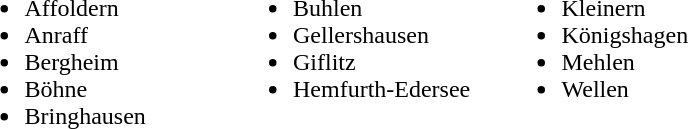<table>
<tr>
<td width = "175" valign=top><br><ul><li>Affoldern</li><li>Anraff</li><li>Bergheim</li><li>Böhne</li><li>Bringhausen</li></ul></td>
<td width = "175" valign=top><br><ul><li>Buhlen</li><li>Gellershausen</li><li>Giflitz</li><li>Hemfurth-Edersee</li></ul></td>
<td valign=top><br><ul><li>Kleinern</li><li>Königshagen</li><li>Mehlen</li><li>Wellen</li></ul></td>
</tr>
</table>
